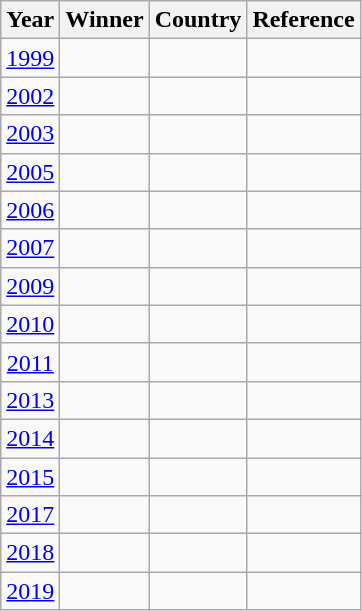<table class="wikitable sortable" align="center">
<tr>
<th>Year</th>
<th>Winner</th>
<th>Country</th>
<th class="unsortable">Reference</th>
</tr>
<tr align=center>
<td><a href='#'>1999</a></td>
<td></td>
<td></td>
<td></td>
</tr>
<tr align=center>
<td><a href='#'>2002</a></td>
<td></td>
<td></td>
<td></td>
</tr>
<tr align=center>
<td><a href='#'>2003</a></td>
<td></td>
<td></td>
<td></td>
</tr>
<tr align=center>
<td><a href='#'>2005</a></td>
<td></td>
<td></td>
<td></td>
</tr>
<tr align=center>
<td><a href='#'>2006</a></td>
<td></td>
<td></td>
<td></td>
</tr>
<tr align=center>
<td><a href='#'>2007</a></td>
<td></td>
<td></td>
<td></td>
</tr>
<tr align=center>
<td><a href='#'>2009</a></td>
<td></td>
<td></td>
<td></td>
</tr>
<tr align=center>
<td><a href='#'>2010</a></td>
<td></td>
<td></td>
<td></td>
</tr>
<tr align=center>
<td><a href='#'>2011</a></td>
<td></td>
<td></td>
<td></td>
</tr>
<tr align=center>
<td><a href='#'>2013</a></td>
<td></td>
<td></td>
<td></td>
</tr>
<tr align=center>
<td><a href='#'>2014</a></td>
<td></td>
<td></td>
<td></td>
</tr>
<tr align=center>
<td><a href='#'>2015</a></td>
<td></td>
<td></td>
<td></td>
</tr>
<tr align=center>
<td><a href='#'>2017</a></td>
<td></td>
<td></td>
<td></td>
</tr>
<tr align=center>
<td><a href='#'>2018</a></td>
<td></td>
<td></td>
<td></td>
</tr>
<tr align=center>
<td><a href='#'>2019</a></td>
<td></td>
<td></td>
<td></td>
</tr>
</table>
